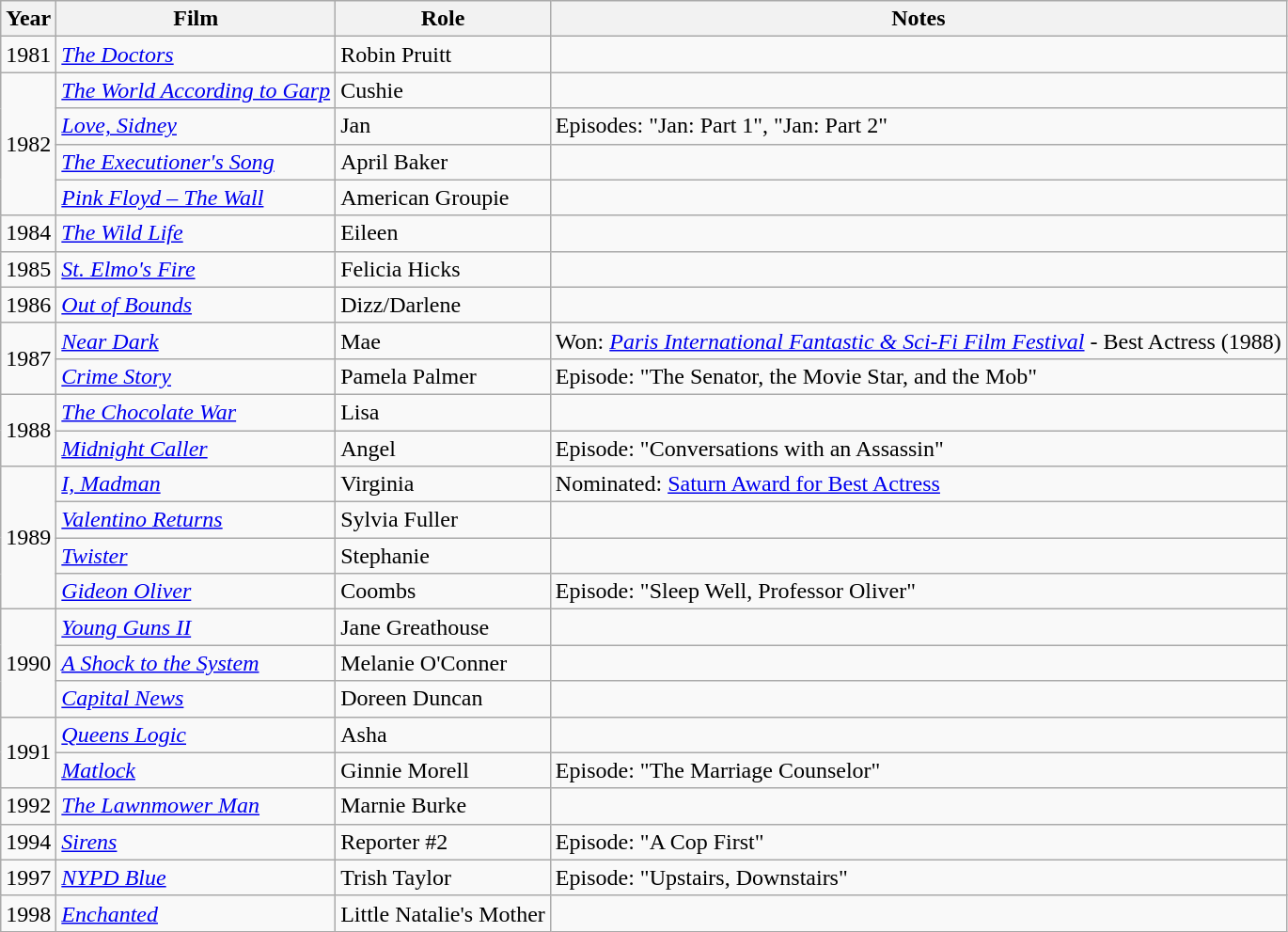<table class="wikitable">
<tr>
<th>Year</th>
<th>Film</th>
<th>Role</th>
<th>Notes</th>
</tr>
<tr>
<td>1981</td>
<td><em><a href='#'>The Doctors</a></em></td>
<td>Robin Pruitt</td>
<td></td>
</tr>
<tr>
<td rowspan=4>1982</td>
<td><em><a href='#'>The World According to Garp</a></em></td>
<td>Cushie</td>
<td></td>
</tr>
<tr>
<td><em><a href='#'>Love, Sidney</a></em></td>
<td>Jan</td>
<td>Episodes: "Jan: Part 1", "Jan: Part 2"</td>
</tr>
<tr>
<td><em><a href='#'>The Executioner's Song</a></em></td>
<td>April Baker</td>
<td></td>
</tr>
<tr>
<td><em><a href='#'>Pink Floyd – The Wall</a></em></td>
<td>American Groupie</td>
<td></td>
</tr>
<tr>
<td>1984</td>
<td><em><a href='#'>The Wild Life</a></em></td>
<td>Eileen</td>
<td></td>
</tr>
<tr>
<td>1985</td>
<td><em><a href='#'>St. Elmo's Fire</a></em></td>
<td>Felicia Hicks</td>
<td></td>
</tr>
<tr>
<td>1986</td>
<td><em><a href='#'>Out of Bounds</a></em></td>
<td>Dizz/Darlene</td>
<td></td>
</tr>
<tr>
<td rowspan=2>1987</td>
<td><em><a href='#'>Near Dark</a></em></td>
<td>Mae</td>
<td>Won: <em><a href='#'>Paris International Fantastic & Sci-Fi Film Festival</a></em> - Best Actress (1988)</td>
</tr>
<tr>
<td><em><a href='#'>Crime Story</a></em></td>
<td>Pamela Palmer</td>
<td>Episode: "The Senator, the Movie Star, and the Mob"</td>
</tr>
<tr>
<td rowspan=2>1988</td>
<td><em><a href='#'>The Chocolate War</a></em></td>
<td>Lisa</td>
<td></td>
</tr>
<tr>
<td><em><a href='#'>Midnight Caller</a></em></td>
<td>Angel</td>
<td>Episode: "Conversations with an Assassin"</td>
</tr>
<tr>
<td rowspan=4>1989</td>
<td><em><a href='#'>I, Madman</a></em></td>
<td>Virginia</td>
<td>Nominated: <a href='#'>Saturn Award for Best Actress</a></td>
</tr>
<tr>
<td><em><a href='#'>Valentino Returns</a></em></td>
<td>Sylvia Fuller</td>
<td></td>
</tr>
<tr>
<td><em><a href='#'>Twister</a></em></td>
<td>Stephanie</td>
<td></td>
</tr>
<tr>
<td><em><a href='#'>Gideon Oliver</a></em></td>
<td>Coombs</td>
<td>Episode: "Sleep Well, Professor Oliver"</td>
</tr>
<tr>
<td rowspan=3>1990</td>
<td><em><a href='#'>Young Guns II</a></em></td>
<td>Jane Greathouse</td>
<td></td>
</tr>
<tr>
<td><em><a href='#'>A Shock to the System</a></em></td>
<td>Melanie O'Conner</td>
<td></td>
</tr>
<tr>
<td><em><a href='#'>Capital News</a></em></td>
<td>Doreen Duncan</td>
<td></td>
</tr>
<tr>
<td rowspan=2>1991</td>
<td><em><a href='#'>Queens Logic</a></em></td>
<td>Asha</td>
<td></td>
</tr>
<tr>
<td><em><a href='#'>Matlock</a></em></td>
<td>Ginnie Morell</td>
<td>Episode: "The Marriage Counselor"</td>
</tr>
<tr>
<td>1992</td>
<td><em><a href='#'>The Lawnmower Man</a></em></td>
<td>Marnie Burke</td>
<td></td>
</tr>
<tr>
<td>1994</td>
<td><em><a href='#'>Sirens</a></em></td>
<td>Reporter #2</td>
<td>Episode: "A Cop First"</td>
</tr>
<tr>
<td>1997</td>
<td><em><a href='#'>NYPD Blue</a></em></td>
<td>Trish Taylor</td>
<td>Episode: "Upstairs, Downstairs"</td>
</tr>
<tr>
<td>1998</td>
<td><em><a href='#'>Enchanted</a></em></td>
<td>Little Natalie's Mother</td>
<td></td>
</tr>
</table>
